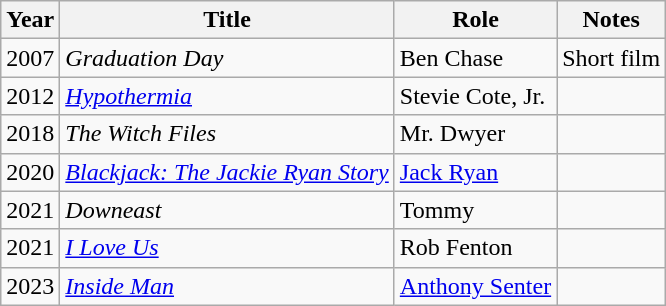<table class="wikitable sortable plainrowheaders" style="text-align: left;">
<tr>
<th rowspan="1" scope="col">Year</th>
<th rowspan="1" scope="col">Title</th>
<th rowspan="1" scope="col">Role</th>
<th class="unsortable">Notes</th>
</tr>
<tr>
<td>2007</td>
<td scope="row"><em>Graduation Day</em></td>
<td>Ben Chase</td>
<td>Short film</td>
</tr>
<tr>
<td>2012</td>
<td scope="row"><em><a href='#'>Hypothermia</a></em></td>
<td>Stevie Cote, Jr.</td>
<td></td>
</tr>
<tr>
<td>2018</td>
<td scope="row"><em>The Witch Files</em></td>
<td>Mr. Dwyer</td>
<td></td>
</tr>
<tr>
<td>2020</td>
<td scope="row"><em><a href='#'>Blackjack: The Jackie Ryan Story</a></em></td>
<td><a href='#'>Jack Ryan</a></td>
<td></td>
</tr>
<tr>
<td>2021</td>
<td><em>Downeast</em></td>
<td>Tommy</td>
<td></td>
</tr>
<tr>
<td>2021</td>
<td><em><a href='#'>I Love Us</a></em></td>
<td>Rob Fenton</td>
<td></td>
</tr>
<tr>
<td>2023</td>
<td><em><a href='#'>Inside Man</a></em></td>
<td><a href='#'>Anthony Senter</a></td>
<td></td>
</tr>
</table>
